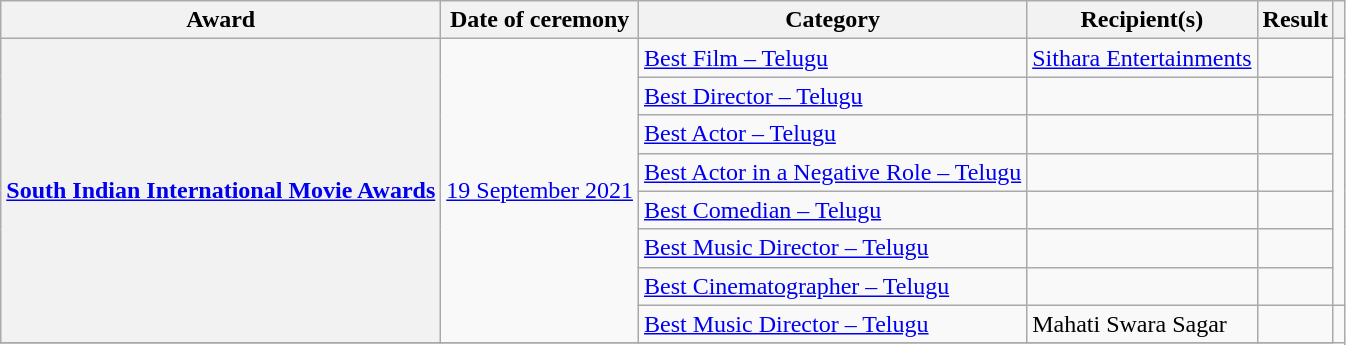<table class="wikitable plainrowheaders sortable">
<tr>
<th scope="col">Award</th>
<th scope="col">Date of ceremony</th>
<th scope="col">Category</th>
<th scope="col">Recipient(s)</th>
<th scope="col">Result</th>
<th scope="col" class="unsortable"></th>
</tr>
<tr>
<th scope="row" rowspan="8"><a href='#'>South Indian International Movie Awards</a></th>
<td rowspan="8"><a href='#'>19 September 2021</a></td>
<td><a href='#'>Best Film – Telugu</a></td>
<td><a href='#'>Sithara Entertainments</a></td>
<td></td>
<td style="text-align:center;" rowspan="7"></td>
</tr>
<tr>
<td><a href='#'>Best Director – Telugu</a></td>
<td></td>
<td></td>
</tr>
<tr>
<td><a href='#'>Best Actor – Telugu</a></td>
<td></td>
<td></td>
</tr>
<tr>
<td><a href='#'>Best Actor in a Negative Role – Telugu</a></td>
<td></td>
<td></td>
</tr>
<tr>
<td><a href='#'>Best Comedian – Telugu</a></td>
<td></td>
<td></td>
</tr>
<tr>
<td><a href='#'>Best Music Director – Telugu</a></td>
<td></td>
<td></td>
</tr>
<tr>
<td><a href='#'>Best Cinematographer – Telugu</a></td>
<td></td>
<td></td>
</tr>
<tr>
<td><a href='#'>Best Music Director – Telugu</a></td>
<td>Mahati Swara Sagar</td>
<td></td>
</tr>
<tr>
</tr>
</table>
